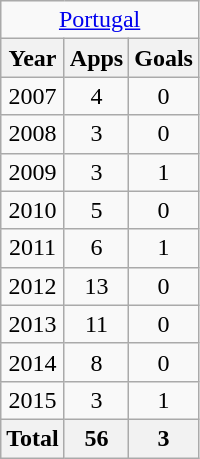<table class="wikitable" style="text-align:center">
<tr>
<td colspan=3><a href='#'>Portugal</a></td>
</tr>
<tr>
<th>Year</th>
<th>Apps</th>
<th>Goals</th>
</tr>
<tr>
<td>2007</td>
<td>4</td>
<td>0</td>
</tr>
<tr>
<td>2008</td>
<td>3</td>
<td>0</td>
</tr>
<tr>
<td>2009</td>
<td>3</td>
<td>1</td>
</tr>
<tr>
<td>2010</td>
<td>5</td>
<td>0</td>
</tr>
<tr>
<td>2011</td>
<td>6</td>
<td>1</td>
</tr>
<tr>
<td>2012</td>
<td>13</td>
<td>0</td>
</tr>
<tr>
<td>2013</td>
<td>11</td>
<td>0</td>
</tr>
<tr>
<td>2014</td>
<td>8</td>
<td>0</td>
</tr>
<tr>
<td>2015</td>
<td>3</td>
<td>1</td>
</tr>
<tr>
<th>Total</th>
<th>56</th>
<th>3</th>
</tr>
</table>
